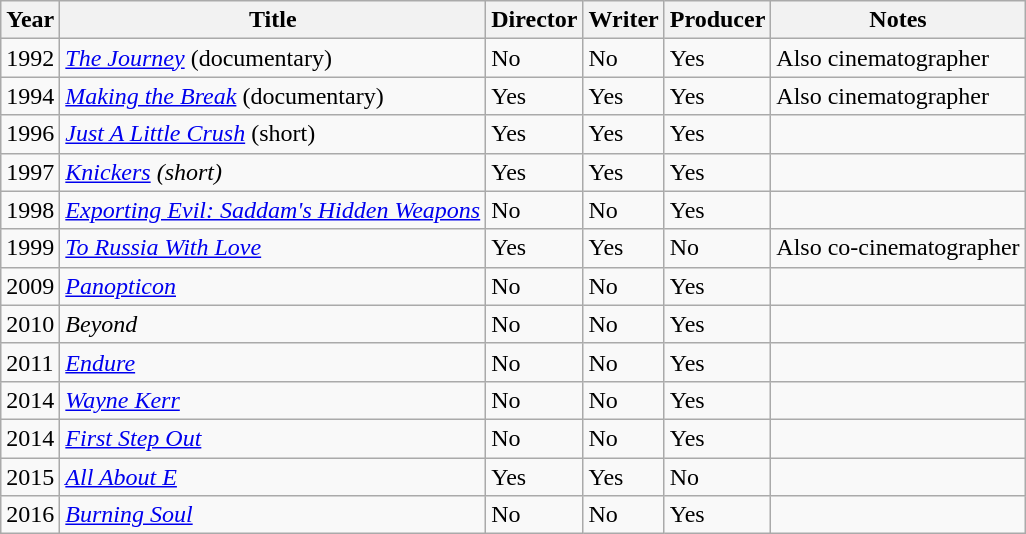<table class="wikitable">
<tr>
<th>Year</th>
<th>Title</th>
<th>Director</th>
<th>Writer</th>
<th>Producer</th>
<th>Notes</th>
</tr>
<tr>
<td>1992</td>
<td><em><a href='#'>The Journey</a></em> (documentary)</td>
<td>No</td>
<td>No</td>
<td>Yes</td>
<td>Also cinematographer</td>
</tr>
<tr>
<td>1994</td>
<td><em><a href='#'>Making the Break</a></em> (documentary)</td>
<td>Yes</td>
<td>Yes</td>
<td>Yes</td>
<td>Also cinematographer</td>
</tr>
<tr>
<td>1996</td>
<td><em><a href='#'>Just A Little Crush</a></em> (short)</td>
<td>Yes</td>
<td>Yes</td>
<td>Yes</td>
<td></td>
</tr>
<tr>
<td>1997</td>
<td><em><a href='#'>Knickers</a> (short)</em></td>
<td>Yes</td>
<td>Yes</td>
<td>Yes</td>
<td></td>
</tr>
<tr>
<td>1998</td>
<td><em><a href='#'>Exporting Evil: Saddam's Hidden Weapons</a></em></td>
<td>No</td>
<td>No</td>
<td>Yes</td>
<td></td>
</tr>
<tr>
<td>1999</td>
<td><em><a href='#'>To Russia With Love</a></em></td>
<td>Yes</td>
<td>Yes</td>
<td>No</td>
<td>Also co-cinematographer</td>
</tr>
<tr>
<td>2009</td>
<td><em><a href='#'>Panopticon</a></em></td>
<td>No</td>
<td>No</td>
<td>Yes</td>
<td></td>
</tr>
<tr>
<td>2010</td>
<td><em>Beyond</em></td>
<td>No</td>
<td>No</td>
<td>Yes</td>
<td></td>
</tr>
<tr>
<td>2011</td>
<td><em><a href='#'>Endure</a></em></td>
<td>No</td>
<td>No</td>
<td>Yes</td>
<td></td>
</tr>
<tr>
<td>2014</td>
<td><em><a href='#'>Wayne Kerr</a></em></td>
<td>No</td>
<td>No</td>
<td>Yes</td>
<td></td>
</tr>
<tr>
<td>2014</td>
<td><em><a href='#'>First Step Out</a></em></td>
<td>No</td>
<td>No</td>
<td>Yes</td>
<td></td>
</tr>
<tr>
<td>2015</td>
<td><em><a href='#'>All About E</a></em></td>
<td>Yes</td>
<td>Yes</td>
<td>No</td>
<td></td>
</tr>
<tr>
<td>2016</td>
<td><em><a href='#'>Burning Soul</a></em></td>
<td>No</td>
<td>No</td>
<td>Yes</td>
<td></td>
</tr>
</table>
